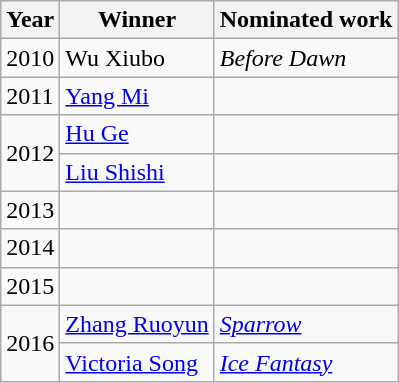<table class="wikitable">
<tr>
<th>Year</th>
<th>Winner</th>
<th>Nominated work</th>
</tr>
<tr>
<td>2010</td>
<td>Wu Xiubo</td>
<td><em>Before Dawn</em></td>
</tr>
<tr>
<td>2011</td>
<td><a href='#'>Yang Mi</a></td>
<td></td>
</tr>
<tr>
<td rowspan=2>2012</td>
<td><a href='#'>Hu Ge</a></td>
<td></td>
</tr>
<tr>
<td><a href='#'>Liu Shishi</a></td>
<td></td>
</tr>
<tr>
<td>2013</td>
<td></td>
<td></td>
</tr>
<tr>
<td>2014</td>
<td></td>
<td></td>
</tr>
<tr>
<td>2015</td>
<td></td>
<td></td>
</tr>
<tr>
<td rowspan=2>2016</td>
<td><a href='#'>Zhang Ruoyun</a></td>
<td><em><a href='#'>Sparrow</a></em></td>
</tr>
<tr>
<td><a href='#'>Victoria Song</a></td>
<td><em><a href='#'>Ice Fantasy</a></em></td>
</tr>
</table>
